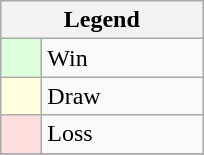<table class="wikitable" border="1">
<tr>
<th colspan="2">Legend</th>
</tr>
<tr>
<td style="background:#ddffdd;" width=20> </td>
<td width=100>Win</td>
</tr>
<tr>
<td style="background:#ffffdd"  width=20> </td>
<td width=100>Draw</td>
</tr>
<tr>
<td style="background:#ffdddd;" width=20> </td>
<td width=100>Loss</td>
</tr>
<tr>
</tr>
</table>
